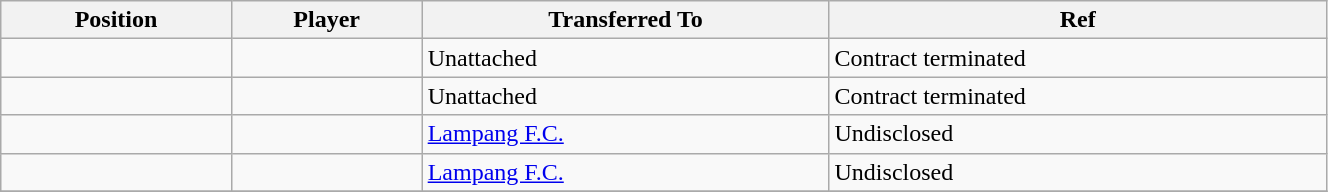<table class="wikitable sortable" style="width:70%; text-align:center; font-size:100%; text-align:left;">
<tr>
<th>Position</th>
<th>Player</th>
<th>Transferred To</th>
<th>Ref</th>
</tr>
<tr>
<td></td>
<td></td>
<td>Unattached</td>
<td>Contract terminated</td>
</tr>
<tr>
<td></td>
<td></td>
<td>Unattached</td>
<td>Contract terminated</td>
</tr>
<tr>
<td></td>
<td></td>
<td> <a href='#'>Lampang F.C.</a></td>
<td>Undisclosed </td>
</tr>
<tr>
<td></td>
<td></td>
<td> <a href='#'>Lampang F.C.</a></td>
<td>Undisclosed </td>
</tr>
<tr>
</tr>
</table>
